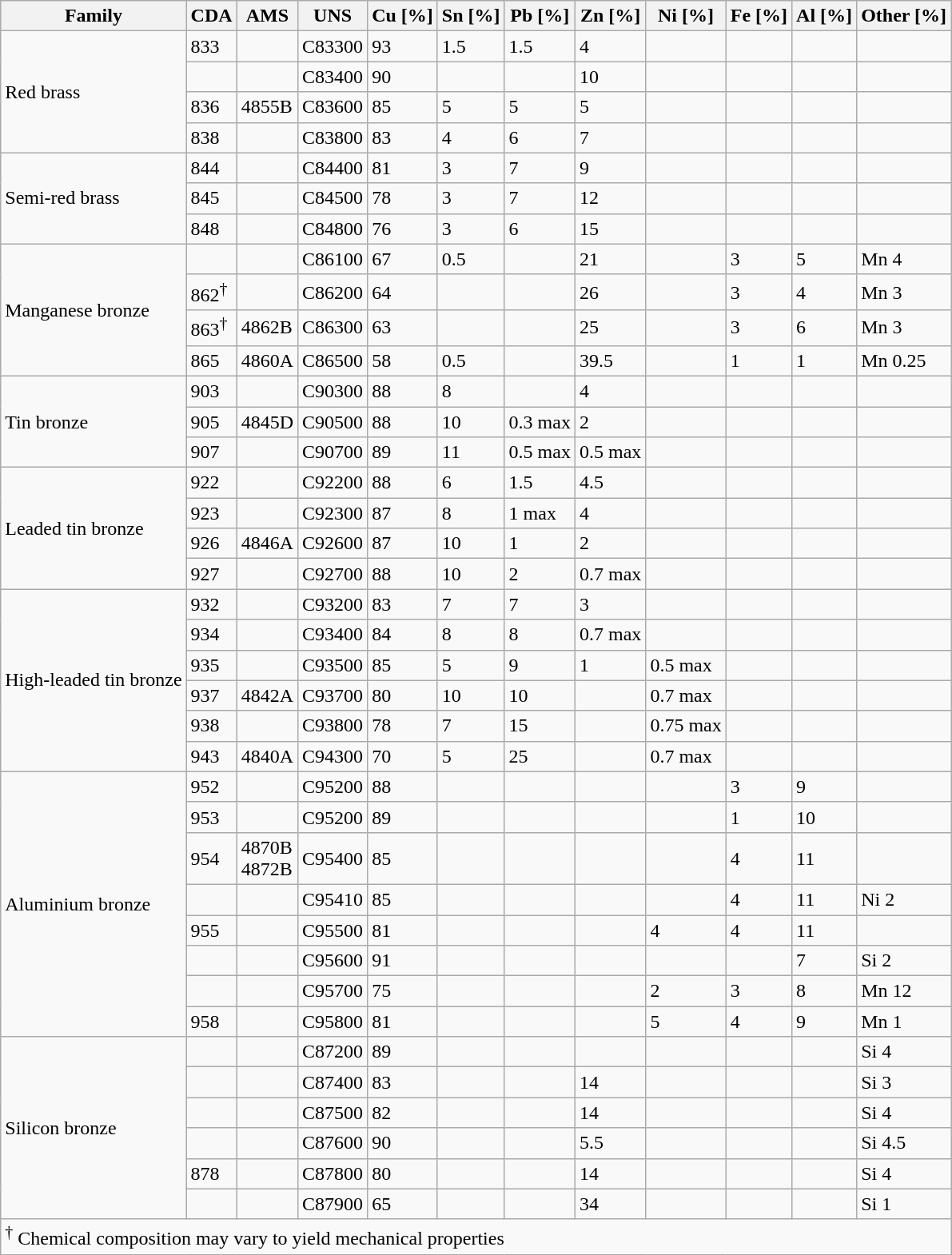<table class="wikitable">
<tr>
<th>Family</th>
<th>CDA</th>
<th>AMS</th>
<th>UNS</th>
<th>Cu [%]</th>
<th>Sn [%]</th>
<th>Pb [%]</th>
<th>Zn [%]</th>
<th>Ni [%]</th>
<th>Fe [%]</th>
<th>Al [%]</th>
<th>Other [%]</th>
</tr>
<tr>
<td rowspan=4>Red brass</td>
<td>833</td>
<td></td>
<td>C83300</td>
<td>93</td>
<td>1.5</td>
<td>1.5</td>
<td>4</td>
<td></td>
<td></td>
<td></td>
<td></td>
</tr>
<tr>
<td></td>
<td></td>
<td>C83400</td>
<td>90</td>
<td></td>
<td></td>
<td>10</td>
<td></td>
<td></td>
<td></td>
<td></td>
</tr>
<tr>
<td>836</td>
<td>4855B</td>
<td>C83600</td>
<td>85</td>
<td>5</td>
<td>5</td>
<td>5</td>
<td></td>
<td></td>
<td></td>
<td></td>
</tr>
<tr>
<td>838</td>
<td></td>
<td>C83800</td>
<td>83</td>
<td>4</td>
<td>6</td>
<td>7</td>
<td></td>
<td></td>
<td></td>
<td></td>
</tr>
<tr>
<td rowspan=3>Semi-red brass</td>
<td>844</td>
<td></td>
<td>C84400</td>
<td>81</td>
<td>3</td>
<td>7</td>
<td>9</td>
<td></td>
<td></td>
<td></td>
<td></td>
</tr>
<tr>
<td>845</td>
<td></td>
<td>C84500</td>
<td>78</td>
<td>3</td>
<td>7</td>
<td>12</td>
<td></td>
<td></td>
<td></td>
<td></td>
</tr>
<tr>
<td>848</td>
<td></td>
<td>C84800</td>
<td>76</td>
<td>3</td>
<td>6</td>
<td>15</td>
<td></td>
<td></td>
<td></td>
<td></td>
</tr>
<tr>
<td rowspan=4>Manganese bronze</td>
<td></td>
<td></td>
<td>C86100</td>
<td>67</td>
<td>0.5</td>
<td></td>
<td>21</td>
<td></td>
<td>3</td>
<td>5</td>
<td>Mn 4</td>
</tr>
<tr>
<td>862<sup>†</sup></td>
<td></td>
<td>C86200</td>
<td>64</td>
<td></td>
<td></td>
<td>26</td>
<td></td>
<td>3</td>
<td>4</td>
<td>Mn 3</td>
</tr>
<tr>
<td>863<sup>†</sup></td>
<td>4862B</td>
<td>C86300</td>
<td>63</td>
<td></td>
<td></td>
<td>25</td>
<td></td>
<td>3</td>
<td>6</td>
<td>Mn 3</td>
</tr>
<tr>
<td>865</td>
<td>4860A</td>
<td>C86500</td>
<td>58</td>
<td>0.5</td>
<td></td>
<td>39.5</td>
<td></td>
<td>1</td>
<td>1</td>
<td>Mn 0.25</td>
</tr>
<tr>
<td rowspan=3>Tin bronze</td>
<td>903</td>
<td></td>
<td>C90300</td>
<td>88</td>
<td>8</td>
<td></td>
<td>4</td>
<td></td>
<td></td>
<td></td>
<td></td>
</tr>
<tr>
<td>905</td>
<td>4845D</td>
<td>C90500</td>
<td>88</td>
<td>10</td>
<td>0.3 max</td>
<td>2</td>
<td></td>
<td></td>
<td></td>
<td></td>
</tr>
<tr>
<td>907</td>
<td></td>
<td>C90700</td>
<td>89</td>
<td>11</td>
<td>0.5 max</td>
<td>0.5 max</td>
<td></td>
<td></td>
<td></td>
<td></td>
</tr>
<tr>
<td rowspan=4>Leaded tin bronze</td>
<td>922</td>
<td></td>
<td>C92200</td>
<td>88</td>
<td>6</td>
<td>1.5</td>
<td>4.5</td>
<td></td>
<td></td>
<td></td>
<td></td>
</tr>
<tr>
<td>923</td>
<td></td>
<td>C92300</td>
<td>87</td>
<td>8</td>
<td>1 max</td>
<td>4</td>
<td></td>
<td></td>
<td></td>
<td></td>
</tr>
<tr>
<td>926</td>
<td>4846A</td>
<td>C92600</td>
<td>87</td>
<td>10</td>
<td>1</td>
<td>2</td>
<td></td>
<td></td>
<td></td>
<td></td>
</tr>
<tr>
<td>927</td>
<td></td>
<td>C92700</td>
<td>88</td>
<td>10</td>
<td>2</td>
<td>0.7 max</td>
<td></td>
<td></td>
<td></td>
<td></td>
</tr>
<tr>
<td rowspan=6>High-leaded tin bronze</td>
<td>932</td>
<td></td>
<td>C93200</td>
<td>83</td>
<td>7</td>
<td>7</td>
<td>3</td>
<td></td>
<td></td>
<td></td>
<td></td>
</tr>
<tr>
<td>934</td>
<td></td>
<td>C93400</td>
<td>84</td>
<td>8</td>
<td>8</td>
<td>0.7 max</td>
<td></td>
<td></td>
<td></td>
<td></td>
</tr>
<tr>
<td>935</td>
<td></td>
<td>C93500</td>
<td>85</td>
<td>5</td>
<td>9</td>
<td>1</td>
<td>0.5 max</td>
<td></td>
<td></td>
<td></td>
</tr>
<tr>
<td>937</td>
<td>4842A</td>
<td>C93700</td>
<td>80</td>
<td>10</td>
<td>10</td>
<td></td>
<td>0.7 max</td>
<td></td>
<td></td>
<td></td>
</tr>
<tr>
<td>938</td>
<td></td>
<td>C93800</td>
<td>78</td>
<td>7</td>
<td>15</td>
<td></td>
<td>0.75 max</td>
<td></td>
<td></td>
<td></td>
</tr>
<tr>
<td>943</td>
<td>4840A</td>
<td>C94300</td>
<td>70</td>
<td>5</td>
<td>25</td>
<td></td>
<td>0.7 max</td>
<td></td>
<td></td>
<td></td>
</tr>
<tr>
<td rowspan=8>Aluminium bronze</td>
<td>952</td>
<td></td>
<td>C95200</td>
<td>88</td>
<td></td>
<td></td>
<td></td>
<td></td>
<td>3</td>
<td>9</td>
<td></td>
</tr>
<tr>
<td>953</td>
<td></td>
<td>C95200</td>
<td>89</td>
<td></td>
<td></td>
<td></td>
<td></td>
<td>1</td>
<td>10</td>
<td></td>
</tr>
<tr>
<td>954</td>
<td>4870B<br>4872B</td>
<td>C95400</td>
<td>85</td>
<td></td>
<td></td>
<td></td>
<td></td>
<td>4</td>
<td>11</td>
<td></td>
</tr>
<tr>
<td></td>
<td></td>
<td>C95410</td>
<td>85</td>
<td></td>
<td></td>
<td></td>
<td></td>
<td>4</td>
<td>11</td>
<td>Ni 2</td>
</tr>
<tr>
<td>955</td>
<td></td>
<td>C95500</td>
<td>81</td>
<td></td>
<td></td>
<td></td>
<td>4</td>
<td>4</td>
<td>11</td>
<td></td>
</tr>
<tr>
<td></td>
<td></td>
<td>C95600</td>
<td>91</td>
<td></td>
<td></td>
<td></td>
<td></td>
<td></td>
<td>7</td>
<td>Si 2</td>
</tr>
<tr>
<td></td>
<td></td>
<td>C95700</td>
<td>75</td>
<td></td>
<td></td>
<td></td>
<td>2</td>
<td>3</td>
<td>8</td>
<td>Mn 12</td>
</tr>
<tr>
<td>958</td>
<td></td>
<td>C95800</td>
<td>81</td>
<td></td>
<td></td>
<td></td>
<td>5</td>
<td>4</td>
<td>9</td>
<td>Mn 1</td>
</tr>
<tr>
<td rowspan=6>Silicon bronze</td>
<td></td>
<td></td>
<td>C87200</td>
<td>89</td>
<td></td>
<td></td>
<td></td>
<td></td>
<td></td>
<td></td>
<td>Si 4</td>
</tr>
<tr>
<td></td>
<td></td>
<td>C87400</td>
<td>83</td>
<td></td>
<td></td>
<td>14</td>
<td></td>
<td></td>
<td></td>
<td>Si 3</td>
</tr>
<tr>
<td></td>
<td></td>
<td>C87500</td>
<td>82</td>
<td></td>
<td></td>
<td>14</td>
<td></td>
<td></td>
<td></td>
<td>Si 4</td>
</tr>
<tr>
<td></td>
<td></td>
<td>C87600</td>
<td>90</td>
<td></td>
<td></td>
<td>5.5</td>
<td></td>
<td></td>
<td></td>
<td>Si 4.5</td>
</tr>
<tr>
<td>878</td>
<td></td>
<td>C87800</td>
<td>80</td>
<td></td>
<td></td>
<td>14</td>
<td></td>
<td></td>
<td></td>
<td>Si 4</td>
</tr>
<tr>
<td></td>
<td></td>
<td>C87900</td>
<td>65</td>
<td></td>
<td></td>
<td>34</td>
<td></td>
<td></td>
<td></td>
<td>Si 1</td>
</tr>
<tr>
<td colspan=12><sup>†</sup> Chemical composition may vary to yield mechanical properties</td>
</tr>
</table>
